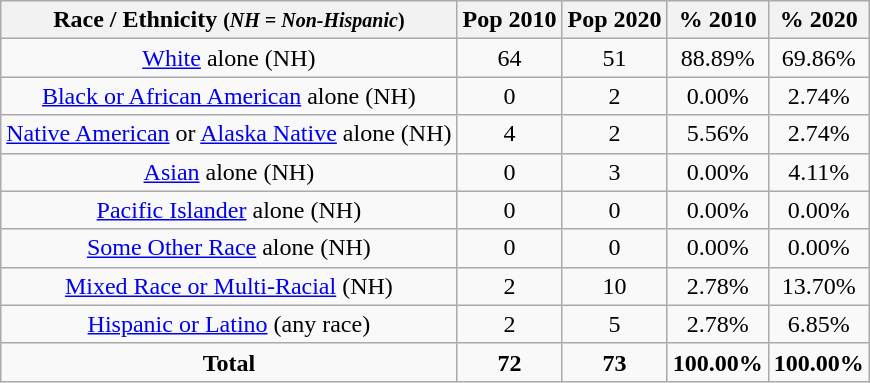<table class="wikitable" style="text-align:center;">
<tr>
<th>Race / Ethnicity <small>(<em>NH = Non-Hispanic</em>)</small></th>
<th>Pop 2010</th>
<th>Pop 2020</th>
<th>% 2010</th>
<th>% 2020</th>
</tr>
<tr>
<td><a href='#'>White</a> alone (NH)</td>
<td>64</td>
<td>51</td>
<td>88.89%</td>
<td>69.86%</td>
</tr>
<tr>
<td><a href='#'>Black or African American</a> alone (NH)</td>
<td>0</td>
<td>2</td>
<td>0.00%</td>
<td>2.74%</td>
</tr>
<tr>
<td><a href='#'>Native American</a> or <a href='#'>Alaska Native</a> alone (NH)</td>
<td>4</td>
<td>2</td>
<td>5.56%</td>
<td>2.74%</td>
</tr>
<tr>
<td><a href='#'>Asian</a> alone (NH)</td>
<td>0</td>
<td>3</td>
<td>0.00%</td>
<td>4.11%</td>
</tr>
<tr>
<td><a href='#'>Pacific Islander</a> alone (NH)</td>
<td>0</td>
<td>0</td>
<td>0.00%</td>
<td>0.00%</td>
</tr>
<tr>
<td><a href='#'>Some Other Race</a> alone (NH)</td>
<td>0</td>
<td>0</td>
<td>0.00%</td>
<td>0.00%</td>
</tr>
<tr>
<td><a href='#'>Mixed Race or Multi-Racial</a> (NH)</td>
<td>2</td>
<td>10</td>
<td>2.78%</td>
<td>13.70%</td>
</tr>
<tr>
<td><a href='#'>Hispanic or Latino</a> (any race)</td>
<td>2</td>
<td>5</td>
<td>2.78%</td>
<td>6.85%</td>
</tr>
<tr>
<td><strong>Total</strong></td>
<td><strong>72</strong></td>
<td><strong>73</strong></td>
<td><strong>100.00%</strong></td>
<td><strong>100.00%</strong></td>
</tr>
</table>
